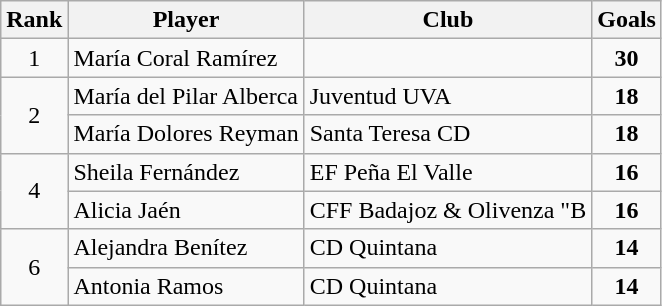<table class="wikitable" style="text-align:center">
<tr>
<th>Rank</th>
<th>Player</th>
<th>Club</th>
<th>Goals</th>
</tr>
<tr>
<td>1</td>
<td align="left">María Coral Ramírez</td>
<td align="left"></td>
<td><strong>30</strong></td>
</tr>
<tr>
<td rowspan="2">2</td>
<td align="left">María del Pilar Alberca</td>
<td align="left">Juventud UVA</td>
<td><strong>18</strong></td>
</tr>
<tr>
<td align="left">María Dolores Reyman</td>
<td align="left">Santa Teresa CD</td>
<td><strong>18</strong></td>
</tr>
<tr>
<td rowspan="2">4</td>
<td align="left">Sheila Fernández</td>
<td align="left">EF Peña El Valle</td>
<td><strong>16</strong></td>
</tr>
<tr>
<td align="left">Alicia Jaén</td>
<td align="left">CFF Badajoz & Olivenza "B</td>
<td><strong>16</strong></td>
</tr>
<tr>
<td rowspan="2">6</td>
<td align="left">Alejandra Benítez</td>
<td align="left">CD Quintana</td>
<td><strong>14</strong></td>
</tr>
<tr>
<td align="left">Antonia Ramos</td>
<td align="left">CD Quintana</td>
<td><strong>14</strong></td>
</tr>
</table>
